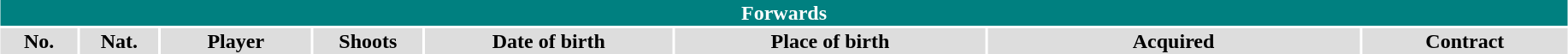<table class="toccolours"  style="width:97%; clear:both; margin:1.5em auto; text-align:center;">
<tr>
<th colspan="11" style="background:#008080; color:#FFFFFF;">Forwards</th>
</tr>
<tr style="background:#ddd;">
<th width=5%>No.</th>
<th width=5%>Nat.</th>
<th !width=22%>Player</th>
<th width=7%>Shoots</th>
<th width=16%>Date of birth</th>
<th width=20%>Place of birth</th>
<th width=24%>Acquired</th>
<td><strong>Contract</strong></td>
</tr>
</table>
